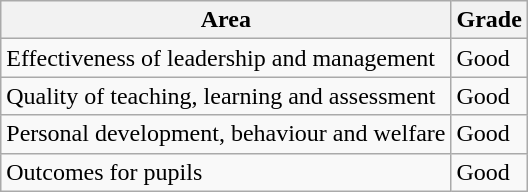<table class="wikitable">
<tr>
<th>Area</th>
<th>Grade</th>
</tr>
<tr>
<td>Effectiveness of leadership and management</td>
<td>Good</td>
</tr>
<tr>
<td>Quality of teaching, learning and assessment</td>
<td>Good</td>
</tr>
<tr>
<td>Personal development, behaviour and welfare</td>
<td>Good</td>
</tr>
<tr>
<td>Outcomes for pupils</td>
<td>Good</td>
</tr>
</table>
